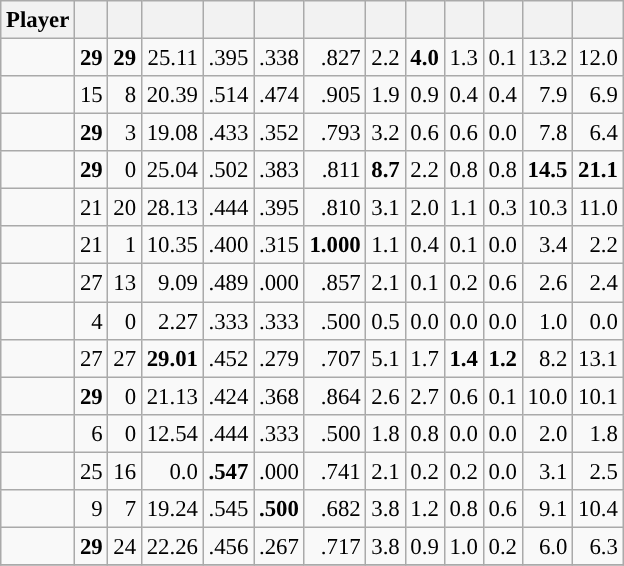<table class="wikitable sortable" style="font-size:95%; text-align:right;">
<tr>
<th>Player</th>
<th></th>
<th></th>
<th></th>
<th></th>
<th></th>
<th></th>
<th></th>
<th></th>
<th></th>
<th></th>
<th></th>
<th></th>
</tr>
<tr>
<td><strong></strong></td>
<td><strong>29</strong></td>
<td><strong>29</strong></td>
<td>25.11</td>
<td>.395</td>
<td>.338</td>
<td>.827</td>
<td>2.2</td>
<td><strong>4.0</strong></td>
<td>1.3</td>
<td>0.1</td>
<td>13.2</td>
<td>12.0</td>
</tr>
<tr>
<td><strong></strong></td>
<td>15</td>
<td>8</td>
<td>20.39</td>
<td>.514</td>
<td>.474</td>
<td>.905</td>
<td>1.9</td>
<td>0.9</td>
<td>0.4</td>
<td>0.4</td>
<td>7.9</td>
<td>6.9</td>
</tr>
<tr>
<td><strong></strong></td>
<td><strong>29</strong></td>
<td>3</td>
<td>19.08</td>
<td>.433</td>
<td>.352</td>
<td>.793</td>
<td>3.2</td>
<td>0.6</td>
<td>0.6</td>
<td>0.0</td>
<td>7.8</td>
<td>6.4</td>
</tr>
<tr>
<td><strong></strong></td>
<td><strong>29</strong></td>
<td>0</td>
<td>25.04</td>
<td>.502</td>
<td>.383</td>
<td>.811</td>
<td><strong>8.7</strong></td>
<td>2.2</td>
<td>0.8</td>
<td>0.8</td>
<td><strong>14.5</strong></td>
<td><strong>21.1</strong></td>
</tr>
<tr>
<td><strong></strong></td>
<td>21</td>
<td>20</td>
<td>28.13</td>
<td>.444</td>
<td>.395</td>
<td>.810</td>
<td>3.1</td>
<td>2.0</td>
<td>1.1</td>
<td>0.3</td>
<td>10.3</td>
<td>11.0</td>
</tr>
<tr>
<td><strong></strong></td>
<td>21</td>
<td>1</td>
<td>10.35</td>
<td>.400</td>
<td>.315</td>
<td><strong>1.000</strong></td>
<td>1.1</td>
<td>0.4</td>
<td>0.1</td>
<td>0.0</td>
<td>3.4</td>
<td>2.2</td>
</tr>
<tr>
<td><strong></strong></td>
<td>27</td>
<td>13</td>
<td>9.09</td>
<td>.489</td>
<td>.000</td>
<td>.857</td>
<td>2.1</td>
<td>0.1</td>
<td>0.2</td>
<td>0.6</td>
<td>2.6</td>
<td>2.4</td>
</tr>
<tr>
<td><strong></strong></td>
<td>4</td>
<td>0</td>
<td>2.27</td>
<td>.333</td>
<td>.333</td>
<td>.500</td>
<td>0.5</td>
<td>0.0</td>
<td>0.0</td>
<td>0.0</td>
<td>1.0</td>
<td>0.0</td>
</tr>
<tr>
<td><strong></strong></td>
<td>27</td>
<td>27</td>
<td><strong>29.01</strong></td>
<td>.452</td>
<td>.279</td>
<td>.707</td>
<td>5.1</td>
<td>1.7</td>
<td><strong>1.4</strong></td>
<td><strong>1.2</strong></td>
<td>8.2</td>
<td>13.1</td>
</tr>
<tr>
<td><strong></strong></td>
<td><strong>29</strong></td>
<td>0</td>
<td>21.13</td>
<td>.424</td>
<td>.368</td>
<td>.864</td>
<td>2.6</td>
<td>2.7</td>
<td>0.6</td>
<td>0.1</td>
<td>10.0</td>
<td>10.1</td>
</tr>
<tr>
<td><strong></strong></td>
<td>6</td>
<td>0</td>
<td>12.54</td>
<td>.444</td>
<td>.333</td>
<td>.500</td>
<td>1.8</td>
<td>0.8</td>
<td>0.0</td>
<td>0.0</td>
<td>2.0</td>
<td>1.8</td>
</tr>
<tr>
<td><strong></strong></td>
<td>25</td>
<td>16</td>
<td>0.0</td>
<td><strong>.547</strong></td>
<td>.000</td>
<td>.741</td>
<td>2.1</td>
<td>0.2</td>
<td>0.2</td>
<td>0.0</td>
<td>3.1</td>
<td>2.5</td>
</tr>
<tr>
<td><strong></strong></td>
<td>9</td>
<td>7</td>
<td>19.24</td>
<td>.545</td>
<td><strong>.500</strong></td>
<td>.682</td>
<td>3.8</td>
<td>1.2</td>
<td>0.8</td>
<td>0.6</td>
<td>9.1</td>
<td>10.4</td>
</tr>
<tr>
<td><strong></strong></td>
<td><strong>29</strong></td>
<td>24</td>
<td>22.26</td>
<td>.456</td>
<td>.267</td>
<td>.717</td>
<td>3.8</td>
<td>0.9</td>
<td>1.0</td>
<td>0.2</td>
<td>6.0</td>
<td>6.3</td>
</tr>
<tr>
</tr>
</table>
